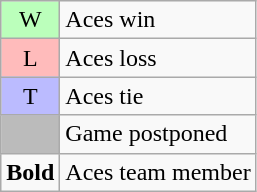<table class="wikitable">
<tr>
<td bgcolor=#bbffbb align=center>W</td>
<td>Aces win</td>
</tr>
<tr>
<td bgcolor=#ffbbbb align=center>L</td>
<td>Aces loss</td>
</tr>
<tr>
<td bgcolor=#bbbbff align=center>T</td>
<td>Aces tie</td>
</tr>
<tr>
<td bgcolor=#bbbbbb> </td>
<td>Game postponed</td>
</tr>
<tr>
<td align=center><strong>Bold</strong></td>
<td>Aces team member</td>
</tr>
</table>
